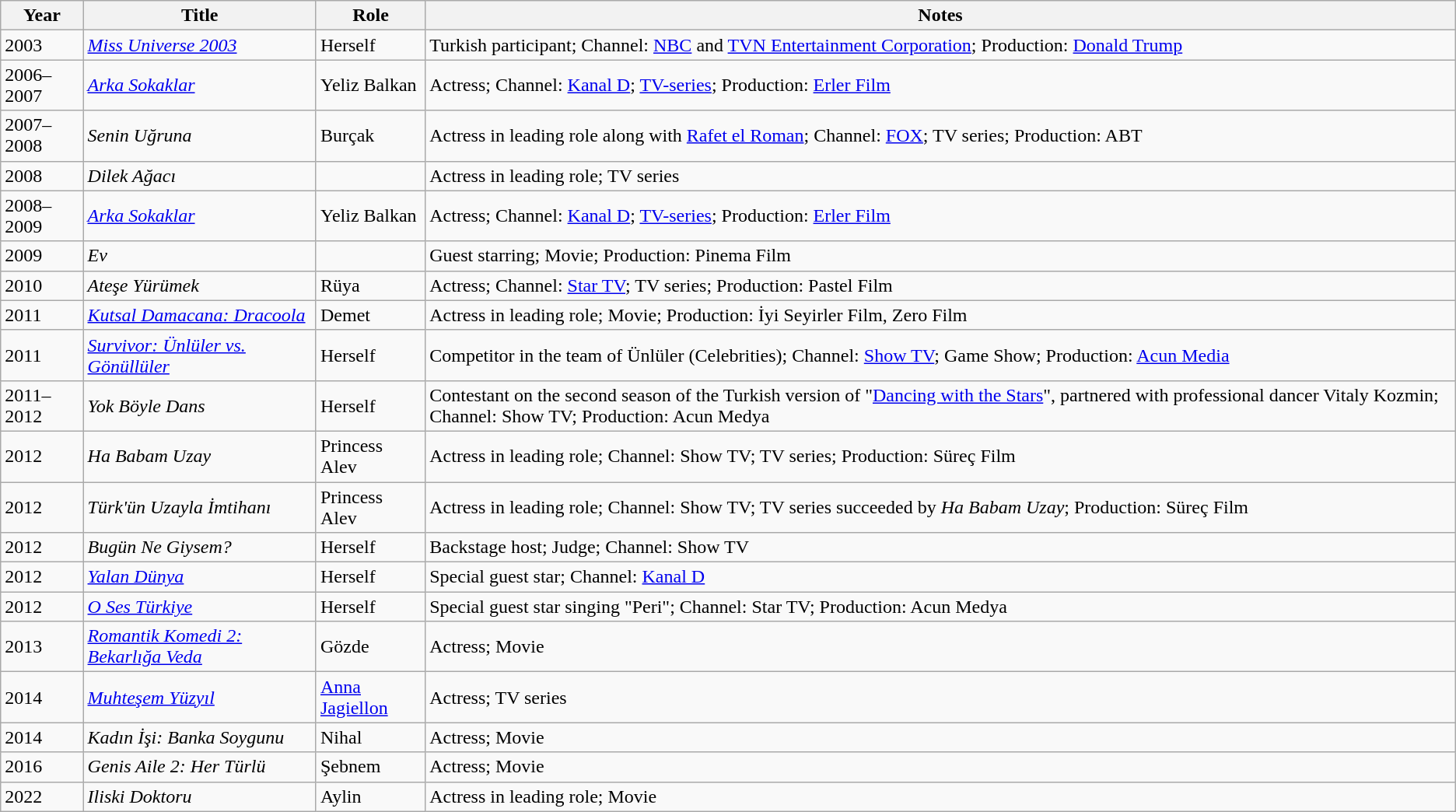<table class="wikitable">
<tr>
<th>Year</th>
<th>Title</th>
<th>Role</th>
<th>Notes</th>
</tr>
<tr>
<td>2003</td>
<td><em><a href='#'>Miss Universe 2003</a></em></td>
<td>Herself</td>
<td>Turkish participant; Channel: <a href='#'>NBC</a> and <a href='#'>TVN Entertainment Corporation</a>; Production: <a href='#'>Donald Trump</a></td>
</tr>
<tr>
<td>2006–2007</td>
<td><em><a href='#'>Arka Sokaklar</a></em></td>
<td>Yeliz Balkan</td>
<td>Actress; Channel: <a href='#'>Kanal D</a>; <a href='#'>TV-series</a>; Production: <a href='#'>Erler Film</a></td>
</tr>
<tr>
<td>2007–2008</td>
<td><em>Senin Uğruna</em></td>
<td>Burçak</td>
<td>Actress in leading role along with <a href='#'>Rafet el Roman</a>; Channel: <a href='#'>FOX</a>; TV series; Production: ABT</td>
</tr>
<tr>
<td>2008</td>
<td><em>Dilek Ağacı</em></td>
<td></td>
<td>Actress in leading role; TV series</td>
</tr>
<tr>
<td>2008–2009</td>
<td><em><a href='#'>Arka Sokaklar</a></em></td>
<td>Yeliz Balkan</td>
<td>Actress; Channel: <a href='#'>Kanal D</a>; <a href='#'>TV-series</a>; Production: <a href='#'>Erler Film</a></td>
</tr>
<tr>
<td>2009</td>
<td><em>Ev</em></td>
<td></td>
<td>Guest starring; Movie; Production: Pinema Film</td>
</tr>
<tr>
<td>2010</td>
<td><em>Ateşe Yürümek</em></td>
<td>Rüya</td>
<td>Actress; Channel: <a href='#'>Star TV</a>; TV series; Production: Pastel Film</td>
</tr>
<tr>
<td>2011</td>
<td><em><a href='#'>Kutsal Damacana: Dracoola</a></em></td>
<td>Demet</td>
<td>Actress in leading role; Movie; Production: İyi Seyirler Film, Zero Film</td>
</tr>
<tr>
<td>2011</td>
<td><em><a href='#'>Survivor: Ünlüler vs. Gönüllüler</a></em></td>
<td>Herself</td>
<td>Competitor in the team of Ünlüler (Celebrities); Channel: <a href='#'>Show TV</a>; Game Show; Production: <a href='#'>Acun Media</a></td>
</tr>
<tr>
<td>2011–2012</td>
<td><em>Yok Böyle Dans</em></td>
<td>Herself</td>
<td>Contestant on the second season of the Turkish version of "<a href='#'>Dancing with the Stars</a>", partnered with professional dancer Vitaly Kozmin; Channel: Show TV; Production: Acun Medya</td>
</tr>
<tr>
<td>2012</td>
<td><em>Ha Babam Uzay</em></td>
<td>Princess Alev</td>
<td>Actress in leading role; Channel: Show TV; TV series; Production: Süreç Film</td>
</tr>
<tr>
<td>2012</td>
<td><em>Türk'ün Uzayla İmtihanı</em></td>
<td>Princess Alev</td>
<td>Actress in leading role; Channel: Show TV; TV series succeeded by <em>Ha Babam Uzay</em>; Production: Süreç Film</td>
</tr>
<tr>
<td>2012</td>
<td><em>Bugün Ne Giysem?</em></td>
<td>Herself</td>
<td>Backstage host; Judge; Channel: Show TV</td>
</tr>
<tr>
<td>2012</td>
<td><em><a href='#'>Yalan Dünya</a></em></td>
<td>Herself</td>
<td>Special guest star; Channel: <a href='#'>Kanal D</a></td>
</tr>
<tr>
<td>2012</td>
<td><em><a href='#'>O Ses Türkiye</a></em></td>
<td>Herself</td>
<td>Special guest star singing "Peri"; Channel: Star TV; Production: Acun Medya</td>
</tr>
<tr>
<td>2013</td>
<td><em><a href='#'>Romantik Komedi 2: Bekarlığa Veda</a></em></td>
<td>Gözde</td>
<td>Actress; Movie</td>
</tr>
<tr>
<td>2014</td>
<td><em><a href='#'>Muhteşem Yüzyıl</a></em></td>
<td><a href='#'>Anna Jagiellon</a></td>
<td>Actress; TV series</td>
</tr>
<tr>
<td>2014</td>
<td><em>Kadın İşi: Banka Soygunu</em></td>
<td>Nihal</td>
<td>Actress; Movie</td>
</tr>
<tr>
<td>2016</td>
<td><em>Genis Aile 2: Her Türlü</em></td>
<td>Şebnem</td>
<td>Actress; Movie</td>
</tr>
<tr>
<td>2022</td>
<td><em>Iliski Doktoru</em></td>
<td>Aylin</td>
<td>Actress in leading role; Movie</td>
</tr>
</table>
